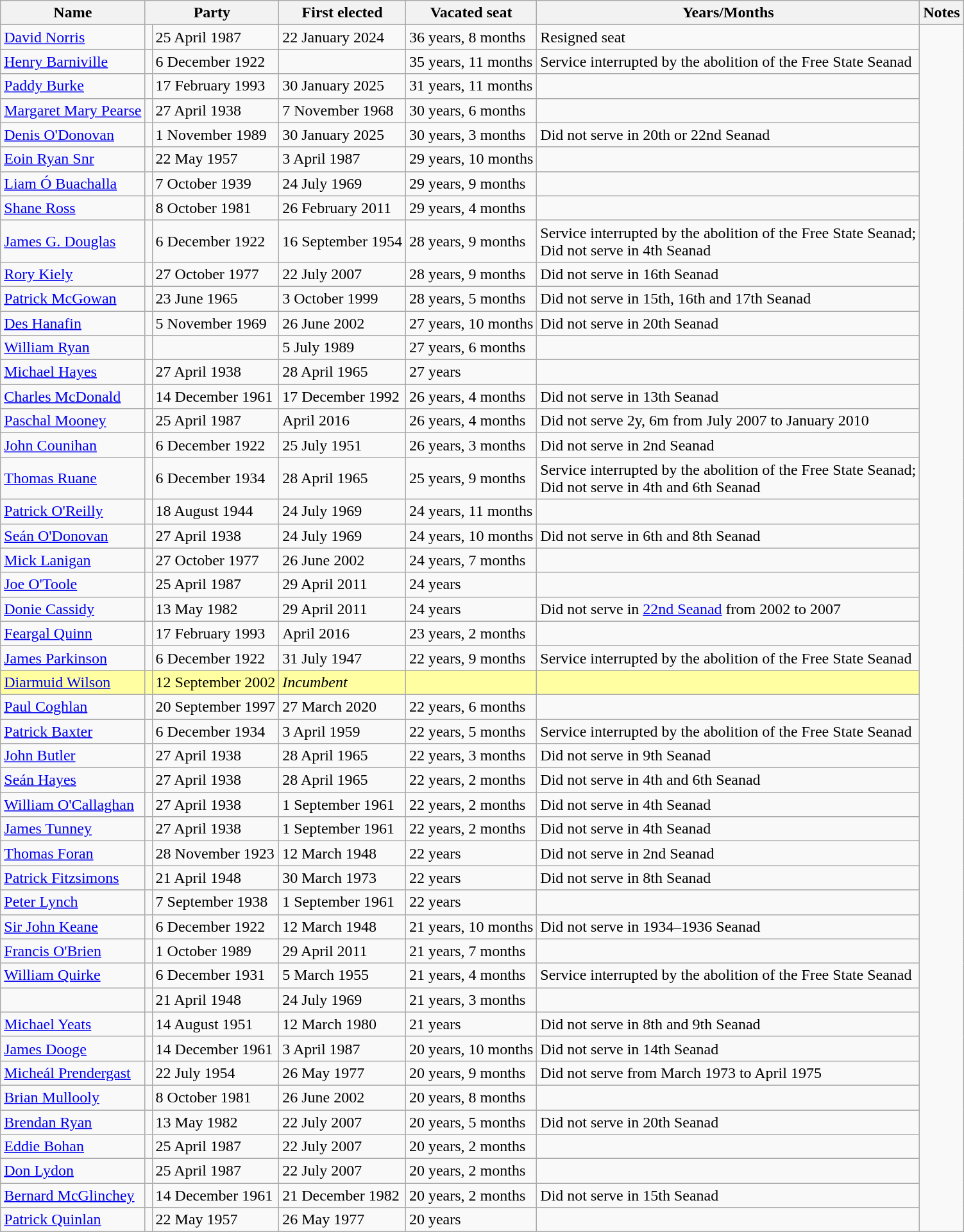<table class="wikitable">
<tr>
<th>Name</th>
<th colspan=2>Party</th>
<th>First elected</th>
<th>Vacated seat</th>
<th>Years/Months</th>
<th>Notes</th>
</tr>
<tr>
<td><a href='#'>David Norris</a></td>
<td></td>
<td>25 April 1987</td>
<td>22 January 2024</td>
<td>36 years, 8 months</td>
<td>Resigned seat</td>
</tr>
<tr>
<td><a href='#'>Henry Barniville</a></td>
<td></td>
<td>6 December 1922</td>
<td></td>
<td>35 years, 11 months</td>
<td>Service interrupted by the abolition of the Free State Seanad</td>
</tr>
<tr>
<td><a href='#'>Paddy Burke</a></td>
<td></td>
<td>17 February 1993</td>
<td>30 January 2025</td>
<td>31 years, 11 months</td>
<td></td>
</tr>
<tr>
<td><a href='#'>Margaret Mary Pearse</a></td>
<td></td>
<td>27 April 1938</td>
<td>7 November 1968</td>
<td>30 years, 6 months</td>
<td></td>
</tr>
<tr>
<td><a href='#'>Denis O'Donovan</a></td>
<td></td>
<td>1 November 1989</td>
<td>30 January 2025</td>
<td>30 years, 3 months</td>
<td>Did not serve in 20th or 22nd Seanad</td>
</tr>
<tr>
<td><a href='#'>Eoin Ryan Snr</a></td>
<td></td>
<td>22 May 1957</td>
<td>3 April 1987</td>
<td>29 years, 10 months</td>
<td></td>
</tr>
<tr>
<td><a href='#'>Liam Ó Buachalla</a></td>
<td></td>
<td>7 October 1939</td>
<td>24 July 1969</td>
<td>29 years, 9 months</td>
<td></td>
</tr>
<tr>
<td><a href='#'>Shane Ross</a></td>
<td></td>
<td>8 October 1981</td>
<td>26 February 2011</td>
<td>29 years, 4 months</td>
<td></td>
</tr>
<tr>
<td><a href='#'>James G. Douglas</a></td>
<td></td>
<td>6 December 1922</td>
<td>16 September 1954</td>
<td>28 years, 9 months</td>
<td>Service interrupted by the abolition of the Free State Seanad;<br>Did not serve in 4th Seanad</td>
</tr>
<tr>
<td><a href='#'>Rory Kiely</a></td>
<td></td>
<td>27 October 1977</td>
<td>22 July 2007</td>
<td>28 years, 9 months</td>
<td>Did not serve in 16th Seanad</td>
</tr>
<tr>
<td><a href='#'>Patrick McGowan</a></td>
<td></td>
<td>23 June 1965</td>
<td>3 October 1999</td>
<td>28 years, 5 months</td>
<td>Did not serve in 15th, 16th and 17th Seanad</td>
</tr>
<tr>
<td><a href='#'>Des Hanafin</a></td>
<td></td>
<td>5 November 1969</td>
<td>26 June 2002</td>
<td>27 years, 10 months</td>
<td>Did not serve in 20th Seanad</td>
</tr>
<tr>
<td><a href='#'>William Ryan</a></td>
<td></td>
<td></td>
<td>5 July 1989</td>
<td>27 years, 6 months</td>
<td></td>
</tr>
<tr>
<td><a href='#'>Michael Hayes</a></td>
<td></td>
<td>27 April 1938</td>
<td>28 April 1965</td>
<td>27 years</td>
<td></td>
</tr>
<tr>
<td><a href='#'>Charles McDonald</a></td>
<td></td>
<td>14 December 1961</td>
<td>17 December 1992</td>
<td>26 years, 4 months</td>
<td>Did not serve in 13th Seanad</td>
</tr>
<tr>
<td><a href='#'>Paschal Mooney</a></td>
<td></td>
<td>25 April 1987</td>
<td>April 2016</td>
<td>26 years, 4 months</td>
<td>Did not serve 2y, 6m from July 2007 to January 2010</td>
</tr>
<tr>
<td><a href='#'>John Counihan</a></td>
<td></td>
<td>6 December 1922</td>
<td>25 July 1951</td>
<td>26 years, 3 months</td>
<td>Did not serve in 2nd Seanad</td>
</tr>
<tr>
<td><a href='#'>Thomas Ruane</a></td>
<td></td>
<td>6 December 1934</td>
<td>28 April 1965</td>
<td>25 years, 9 months</td>
<td>Service interrupted by the abolition of the Free State Seanad;<br>Did not serve in 4th and 6th Seanad</td>
</tr>
<tr>
<td><a href='#'>Patrick O'Reilly</a></td>
<td></td>
<td>18 August 1944</td>
<td>24 July 1969</td>
<td>24 years, 11 months</td>
<td></td>
</tr>
<tr>
<td><a href='#'>Seán O'Donovan</a></td>
<td></td>
<td>27 April 1938</td>
<td>24 July 1969</td>
<td>24 years, 10 months</td>
<td>Did not serve in 6th and 8th Seanad</td>
</tr>
<tr>
<td><a href='#'>Mick Lanigan</a></td>
<td></td>
<td>27 October 1977</td>
<td>26 June 2002</td>
<td>24 years, 7 months</td>
<td></td>
</tr>
<tr>
<td><a href='#'>Joe O'Toole</a></td>
<td></td>
<td>25 April 1987</td>
<td>29 April 2011</td>
<td>24 years</td>
<td></td>
</tr>
<tr>
<td><a href='#'>Donie Cassidy</a></td>
<td></td>
<td>13 May 1982</td>
<td>29 April 2011</td>
<td>24 years</td>
<td>Did not serve in <a href='#'>22nd Seanad</a> from 2002 to 2007</td>
</tr>
<tr>
<td><a href='#'>Feargal Quinn</a></td>
<td></td>
<td>17 February 1993</td>
<td>April 2016</td>
<td>23 years, 2 months</td>
<td></td>
</tr>
<tr>
<td><a href='#'>James Parkinson</a></td>
<td></td>
<td>6 December 1922</td>
<td>31 July 1947</td>
<td>22 years, 9 months</td>
<td>Service interrupted by the abolition of the Free State Seanad</td>
</tr>
<tr style="background:#ffffa1;">
<td><a href='#'>Diarmuid Wilson</a></td>
<td></td>
<td>12 September 2002</td>
<td><em>Incumbent</em></td>
<td></td>
<td></td>
</tr>
<tr>
<td><a href='#'>Paul Coghlan</a></td>
<td></td>
<td>20 September 1997</td>
<td>27 March 2020</td>
<td>22 years, 6 months</td>
<td></td>
</tr>
<tr>
<td><a href='#'>Patrick Baxter</a></td>
<td></td>
<td>6 December 1934</td>
<td>3 April 1959</td>
<td>22 years, 5 months</td>
<td>Service interrupted by the abolition of the Free State Seanad</td>
</tr>
<tr>
<td><a href='#'>John Butler</a></td>
<td></td>
<td>27 April 1938</td>
<td>28 April 1965</td>
<td>22 years, 3 months</td>
<td>Did not serve in 9th Seanad</td>
</tr>
<tr>
<td><a href='#'>Seán Hayes</a></td>
<td></td>
<td>27 April 1938</td>
<td>28 April 1965</td>
<td>22 years, 2 months</td>
<td>Did not serve in 4th and 6th Seanad</td>
</tr>
<tr>
<td><a href='#'>William O'Callaghan</a></td>
<td></td>
<td>27 April 1938</td>
<td>1 September 1961</td>
<td>22 years, 2 months</td>
<td>Did not serve in 4th Seanad</td>
</tr>
<tr>
<td><a href='#'>James Tunney</a></td>
<td></td>
<td>27 April 1938</td>
<td>1 September 1961</td>
<td>22 years, 2 months</td>
<td>Did not serve in 4th Seanad</td>
</tr>
<tr>
<td><a href='#'>Thomas Foran</a></td>
<td></td>
<td>28 November 1923</td>
<td>12 March 1948</td>
<td>22 years</td>
<td>Did not serve in 2nd Seanad</td>
</tr>
<tr>
<td><a href='#'>Patrick Fitzsimons</a></td>
<td></td>
<td>21 April 1948</td>
<td>30 March 1973</td>
<td>22 years</td>
<td>Did not serve in 8th Seanad</td>
</tr>
<tr>
<td><a href='#'>Peter Lynch</a></td>
<td></td>
<td>7 September 1938</td>
<td>1 September 1961</td>
<td>22 years</td>
<td></td>
</tr>
<tr>
<td><a href='#'>Sir John Keane</a></td>
<td></td>
<td>6 December 1922</td>
<td>12 March 1948</td>
<td>21 years, 10 months</td>
<td>Did not serve in 1934–1936 Seanad</td>
</tr>
<tr>
<td><a href='#'>Francis O'Brien</a></td>
<td></td>
<td>1 October 1989</td>
<td>29 April 2011</td>
<td>21 years, 7 months</td>
<td></td>
</tr>
<tr>
<td><a href='#'>William Quirke</a></td>
<td></td>
<td>6 December 1931</td>
<td>5 March 1955</td>
<td>21 years, 4 months</td>
<td>Service interrupted by the abolition of the Free State Seanad</td>
</tr>
<tr>
<td></td>
<td></td>
<td>21 April 1948</td>
<td>24 July 1969</td>
<td>21 years, 3 months</td>
<td></td>
</tr>
<tr>
<td><a href='#'>Michael Yeats</a></td>
<td></td>
<td>14 August 1951</td>
<td>12 March 1980</td>
<td>21 years</td>
<td>Did not serve in 8th and 9th Seanad</td>
</tr>
<tr>
<td><a href='#'>James Dooge</a></td>
<td></td>
<td>14 December 1961</td>
<td>3 April 1987</td>
<td>20 years, 10 months</td>
<td>Did not serve in 14th Seanad</td>
</tr>
<tr>
<td><a href='#'>Micheál Prendergast</a></td>
<td></td>
<td>22 July 1954</td>
<td>26 May 1977</td>
<td>20 years, 9 months</td>
<td>Did not serve from March 1973 to April 1975</td>
</tr>
<tr>
<td><a href='#'>Brian Mullooly</a></td>
<td></td>
<td>8 October 1981</td>
<td>26 June 2002</td>
<td>20 years, 8 months</td>
<td></td>
</tr>
<tr>
<td><a href='#'>Brendan Ryan</a></td>
<td></td>
<td>13 May 1982</td>
<td>22 July 2007</td>
<td>20 years, 5 months</td>
<td>Did not serve in 20th Seanad</td>
</tr>
<tr>
<td><a href='#'>Eddie Bohan</a></td>
<td></td>
<td>25 April 1987</td>
<td>22 July 2007</td>
<td>20 years, 2 months</td>
<td></td>
</tr>
<tr>
<td><a href='#'>Don Lydon</a></td>
<td></td>
<td>25 April 1987</td>
<td>22 July 2007</td>
<td>20 years, 2 months</td>
<td></td>
</tr>
<tr>
<td><a href='#'>Bernard McGlinchey</a></td>
<td></td>
<td>14 December 1961</td>
<td>21 December 1982</td>
<td>20 years, 2 months</td>
<td>Did not serve in 15th Seanad</td>
</tr>
<tr>
<td><a href='#'>Patrick Quinlan</a></td>
<td></td>
<td>22 May 1957</td>
<td>26 May 1977</td>
<td>20 years</td>
<td></td>
</tr>
</table>
